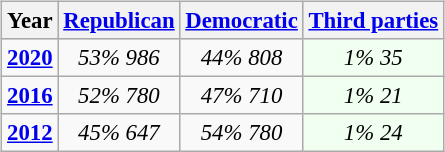<table class="wikitable" style="float:right; font-size:95%;">
<tr bgcolor=lightgrey>
<th>Year</th>
<th><a href='#'>Republican</a></th>
<th><a href='#'>Democratic</a></th>
<th><a href='#'>Third parties</a></th>
</tr>
<tr>
<td><strong><a href='#'>2020</a></strong></td>
<td style="text-align:center;" ><em>53%</em> <em>986</em></td>
<td style="text-align:center;" ><em>44%</em> <em>808</em></td>
<td style="text-align:center; background:honeyDew;"><em>1%</em> <em>35</em></td>
</tr>
<tr>
<td><strong><a href='#'>2016</a></strong></td>
<td style="text-align:center;" ><em>52%</em> <em>780</em></td>
<td style="text-align:center;" ><em>47%</em> <em>710</em></td>
<td style="text-align:center; background:honeyDew;"><em>1%</em> <em>21</em></td>
</tr>
<tr>
<td><strong><a href='#'>2012</a></strong></td>
<td style="text-align:center;" ><em>45%</em> <em>647</em></td>
<td style="text-align:center;" ><em>54%</em> <em>780</em></td>
<td style="text-align:center; background:honeyDew;"><em>1%</em> <em>24</em></td>
</tr>
</table>
